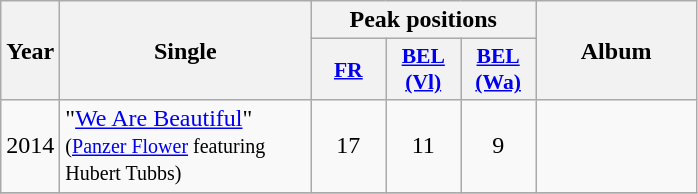<table class="wikitable">
<tr>
<th align="center" rowspan="2" width="10">Year</th>
<th align="center" rowspan="2" width="160">Single</th>
<th align="center" colspan="3" width="20">Peak positions</th>
<th align="center" rowspan="2" width="100">Album</th>
</tr>
<tr>
<th scope="col" style="width:3em;font-size:90%;"><a href='#'>FR</a><br></th>
<th scope="col" style="width:3em;font-size:90%;"><a href='#'>BEL <br>(Vl)</a><br></th>
<th scope="col" style="width:3em;font-size:90%;"><a href='#'>BEL <br>(Wa)</a><br></th>
</tr>
<tr>
<td style="text-align:center;">2014</td>
<td>"<a href='#'>We Are Beautiful</a>"<br><small>(<a href='#'>Panzer Flower</a> featuring Hubert Tubbs)</small></td>
<td style="text-align:center;">17</td>
<td style="text-align:center;">11</td>
<td style="text-align:center;">9</td>
<td style="text-align:center;"></td>
</tr>
<tr>
</tr>
</table>
